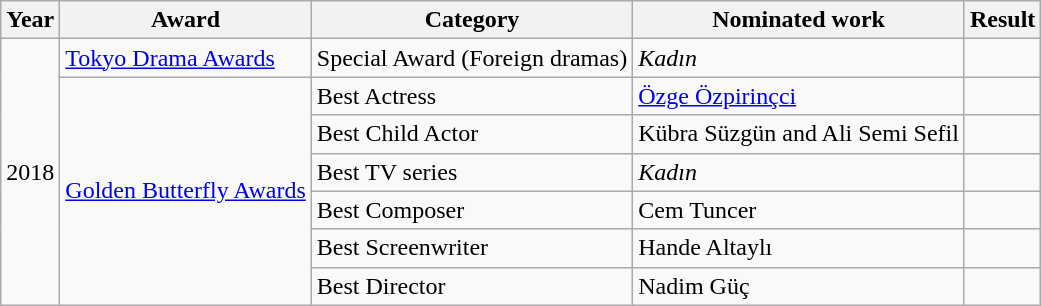<table class="wikitable">
<tr>
<th>Year</th>
<th>Award</th>
<th>Category</th>
<th>Nominated work</th>
<th>Result</th>
</tr>
<tr>
<td rowspan="7">2018</td>
<td><a href='#'>Tokyo Drama Awards</a></td>
<td>Special Award (Foreign dramas)</td>
<td><em>Kadın</em></td>
<td></td>
</tr>
<tr>
<td rowspan="6"><a href='#'>Golden Butterfly Awards</a></td>
<td>Best Actress</td>
<td><a href='#'>Özge Özpirinçci</a></td>
<td></td>
</tr>
<tr>
<td>Best Child Actor</td>
<td>Kübra Süzgün and Ali Semi Sefil</td>
<td></td>
</tr>
<tr>
<td>Best TV series</td>
<td><em>Kadın</em></td>
<td></td>
</tr>
<tr>
<td>Best Composer</td>
<td>Cem Tuncer</td>
<td></td>
</tr>
<tr>
<td>Best Screenwriter</td>
<td>Hande Altaylı</td>
<td></td>
</tr>
<tr>
<td>Best Director</td>
<td>Nadim Güç</td>
<td></td>
</tr>
</table>
